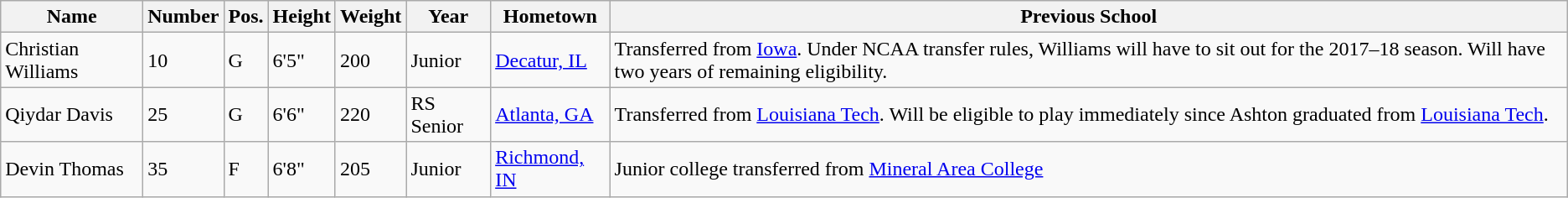<table class="wikitable sortable" border="1">
<tr>
<th>Name</th>
<th>Number</th>
<th>Pos.</th>
<th>Height</th>
<th>Weight</th>
<th>Year</th>
<th>Hometown</th>
<th class="unsortable">Previous School</th>
</tr>
<tr>
<td>Christian Williams</td>
<td>10</td>
<td>G</td>
<td>6'5"</td>
<td>200</td>
<td>Junior</td>
<td><a href='#'>Decatur, IL</a></td>
<td>Transferred from <a href='#'>Iowa</a>. Under NCAA transfer rules, Williams will have to sit out for the 2017–18 season. Will have two years of remaining eligibility.</td>
</tr>
<tr>
<td>Qiydar Davis</td>
<td>25</td>
<td>G</td>
<td>6'6"</td>
<td>220</td>
<td>RS Senior</td>
<td><a href='#'>Atlanta, GA</a></td>
<td>Transferred from <a href='#'>Louisiana Tech</a>. Will be eligible to play immediately since Ashton graduated from <a href='#'>Louisiana Tech</a>.</td>
</tr>
<tr>
<td>Devin Thomas</td>
<td>35</td>
<td>F</td>
<td>6'8"</td>
<td>205</td>
<td>Junior</td>
<td><a href='#'>Richmond, IN</a></td>
<td>Junior college transferred from <a href='#'>Mineral Area College</a></td>
</tr>
</table>
